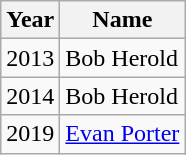<table class="wikitable">
<tr>
<th>Year</th>
<th>Name</th>
</tr>
<tr>
<td>2013</td>
<td>Bob Herold</td>
</tr>
<tr>
<td>2014</td>
<td>Bob Herold</td>
</tr>
<tr>
<td>2019</td>
<td><a href='#'>Evan Porter</a></td>
</tr>
</table>
